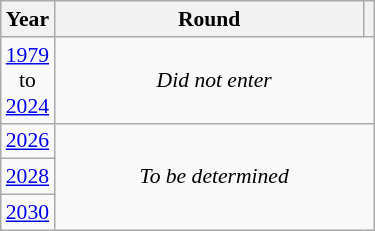<table class="wikitable" style="text-align: center; font-size:90%">
<tr>
<th>Year</th>
<th style="width:200px">Round</th>
<th></th>
</tr>
<tr>
<td><a href='#'>1979</a><br>to<br><a href='#'>2024</a></td>
<td colspan="2"><em>Did not enter</em></td>
</tr>
<tr>
<td><a href='#'>2026</a></td>
<td colspan="2" rowspan="3"><em>To be determined</em></td>
</tr>
<tr>
<td><a href='#'>2028</a></td>
</tr>
<tr>
<td><a href='#'>2030</a></td>
</tr>
</table>
